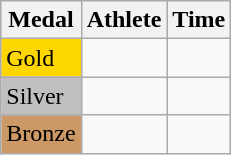<table class="wikitable">
<tr>
<th>Medal</th>
<th>Athlete</th>
<th>Time</th>
</tr>
<tr>
<td bgcolor="gold">Gold</td>
<td></td>
<td></td>
</tr>
<tr>
<td bgcolor="silver">Silver</td>
<td></td>
<td></td>
</tr>
<tr>
<td bgcolor="CC9966">Bronze</td>
<td></td>
<td></td>
</tr>
</table>
